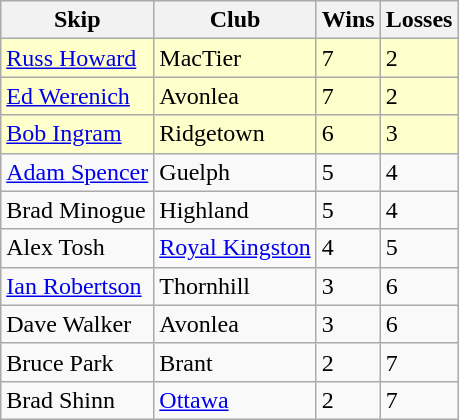<table class="wikitable">
<tr>
<th>Skip</th>
<th>Club</th>
<th>Wins</th>
<th>Losses</th>
</tr>
<tr bgcolor=#ffffcc>
<td><a href='#'>Russ Howard</a></td>
<td>MacTier</td>
<td>7</td>
<td>2</td>
</tr>
<tr bgcolor=#ffffcc>
<td><a href='#'>Ed Werenich</a></td>
<td>Avonlea</td>
<td>7</td>
<td>2</td>
</tr>
<tr bgcolor=#ffffcc>
<td><a href='#'>Bob Ingram</a></td>
<td>Ridgetown</td>
<td>6</td>
<td>3</td>
</tr>
<tr>
<td><a href='#'>Adam Spencer</a></td>
<td>Guelph</td>
<td>5</td>
<td>4</td>
</tr>
<tr>
<td>Brad Minogue</td>
<td>Highland</td>
<td>5</td>
<td>4</td>
</tr>
<tr>
<td>Alex Tosh</td>
<td><a href='#'>Royal Kingston</a></td>
<td>4</td>
<td>5</td>
</tr>
<tr>
<td><a href='#'>Ian Robertson</a></td>
<td>Thornhill</td>
<td>3</td>
<td>6</td>
</tr>
<tr>
<td>Dave Walker</td>
<td>Avonlea</td>
<td>3</td>
<td>6</td>
</tr>
<tr>
<td>Bruce Park</td>
<td>Brant</td>
<td>2</td>
<td>7</td>
</tr>
<tr>
<td>Brad Shinn</td>
<td><a href='#'>Ottawa</a></td>
<td>2</td>
<td>7</td>
</tr>
</table>
